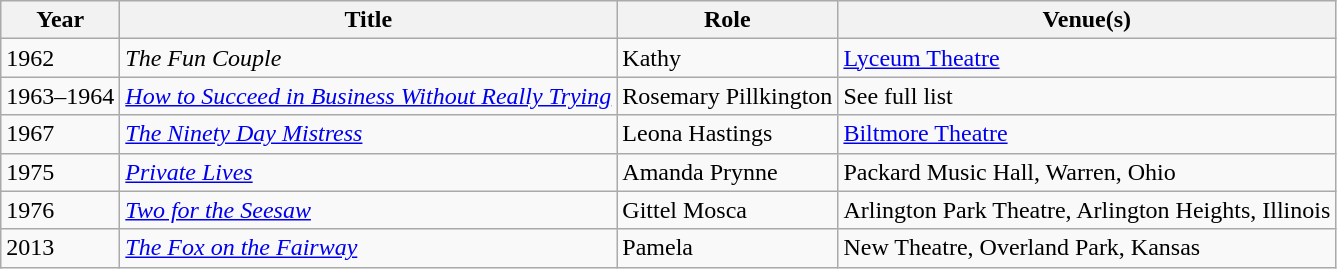<table class="wikitable sortable">
<tr>
<th>Year</th>
<th>Title</th>
<th>Role</th>
<th>Venue(s)</th>
</tr>
<tr>
<td>1962</td>
<td><em>The Fun Couple</em></td>
<td>Kathy</td>
<td><a href='#'>Lyceum Theatre</a></td>
</tr>
<tr>
<td>1963–1964</td>
<td><em><a href='#'>How to Succeed in Business Without Really Trying</a></em></td>
<td>Rosemary Pillkington</td>
<td>See full list </td>
</tr>
<tr>
<td>1967</td>
<td><em><a href='#'>The Ninety Day Mistress</a></em></td>
<td>Leona Hastings</td>
<td><a href='#'>Biltmore Theatre</a></td>
</tr>
<tr>
<td>1975</td>
<td><em><a href='#'>Private Lives</a></em></td>
<td>Amanda Prynne</td>
<td>Packard Music Hall, Warren, Ohio</td>
</tr>
<tr>
<td>1976</td>
<td><em><a href='#'>Two for the Seesaw</a></em></td>
<td>Gittel Mosca</td>
<td>Arlington Park Theatre, Arlington Heights, Illinois</td>
</tr>
<tr>
<td>2013</td>
<td><em><a href='#'>The Fox on the Fairway</a></em></td>
<td>Pamela</td>
<td>New Theatre, Overland Park, Kansas</td>
</tr>
</table>
